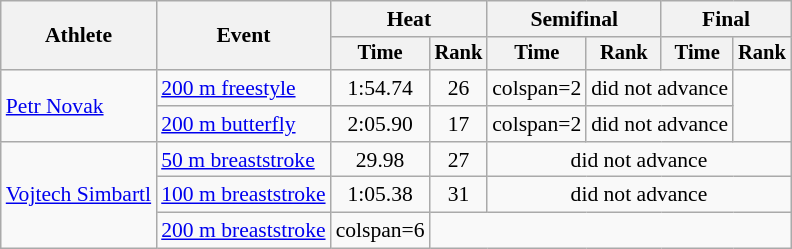<table class=wikitable style="font-size:90%">
<tr>
<th rowspan=2>Athlete</th>
<th rowspan=2>Event</th>
<th colspan="2">Heat</th>
<th colspan="2">Semifinal</th>
<th colspan="2">Final</th>
</tr>
<tr style="font-size:95%">
<th>Time</th>
<th>Rank</th>
<th>Time</th>
<th>Rank</th>
<th>Time</th>
<th>Rank</th>
</tr>
<tr align=center>
<td align=left rowspan=2><a href='#'>Petr Novak</a></td>
<td align=left><a href='#'>200 m freestyle</a></td>
<td>1:54.74</td>
<td>26</td>
<td>colspan=2 </td>
<td colspan=2>did not advance</td>
</tr>
<tr align=center>
<td align=left><a href='#'>200 m butterfly</a></td>
<td>2:05.90</td>
<td>17</td>
<td>colspan=2 </td>
<td colspan=2>did not advance</td>
</tr>
<tr align=center>
<td align=left rowspan=3><a href='#'>Vojtech Simbartl</a></td>
<td align=left><a href='#'>50 m breaststroke</a></td>
<td>29.98</td>
<td>27</td>
<td colspan=4>did not advance</td>
</tr>
<tr align=center>
<td align=left><a href='#'>100 m breaststroke</a></td>
<td>1:05.38</td>
<td>31</td>
<td colspan=4>did not advance</td>
</tr>
<tr align=center>
<td align=left><a href='#'>200 m breaststroke</a></td>
<td>colspan=6 </td>
</tr>
</table>
